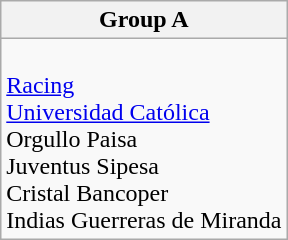<table class="wikitable">
<tr>
<th>Group A</th>
</tr>
<tr>
<td><br> <a href='#'>Racing</a><br>
 <a href='#'>Universidad Católica</a><br>
 Orgullo Paisa<br>
 Juventus Sipesa<br>
 Cristal Bancoper<br>
 Indias Guerreras de Miranda<br></td>
</tr>
</table>
